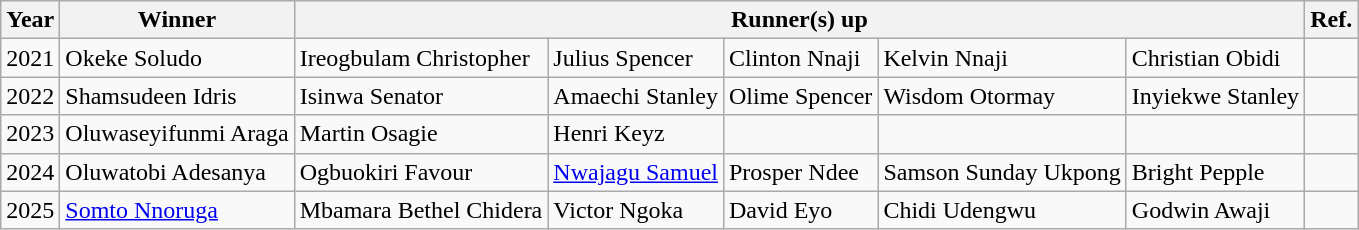<table class="wikitable">
<tr>
<th>Year</th>
<th>Winner</th>
<th colspan="5">Runner(s) up</th>
<th>Ref.</th>
</tr>
<tr>
<td>2021</td>
<td>Okeke Soludo</td>
<td>Ireogbulam Christopher</td>
<td>Julius Spencer</td>
<td>Clinton Nnaji</td>
<td>Kelvin Nnaji</td>
<td>Christian Obidi</td>
<td></td>
</tr>
<tr>
<td>2022</td>
<td>Shamsudeen Idris</td>
<td>Isinwa Senator</td>
<td>Amaechi Stanley</td>
<td>Olime Spencer</td>
<td>Wisdom Otormay</td>
<td>Inyiekwe Stanley</td>
<td></td>
</tr>
<tr>
<td>2023</td>
<td>Oluwaseyifunmi Araga</td>
<td>Martin Osagie</td>
<td>Henri Keyz</td>
<td></td>
<td></td>
<td></td>
<td></td>
</tr>
<tr>
<td>2024</td>
<td>Oluwatobi Adesanya</td>
<td>Ogbuokiri Favour</td>
<td><a href='#'>Nwajagu Samuel</a></td>
<td>Prosper Ndee</td>
<td>Samson Sunday Ukpong</td>
<td>Bright Pepple</td>
<td></td>
</tr>
<tr>
<td>2025</td>
<td><a href='#'>Somto Nnoruga</a></td>
<td>Mbamara Bethel Chidera</td>
<td>Victor Ngoka</td>
<td>David Eyo</td>
<td>Chidi Udengwu</td>
<td>Godwin Awaji</td>
<td></td>
</tr>
</table>
